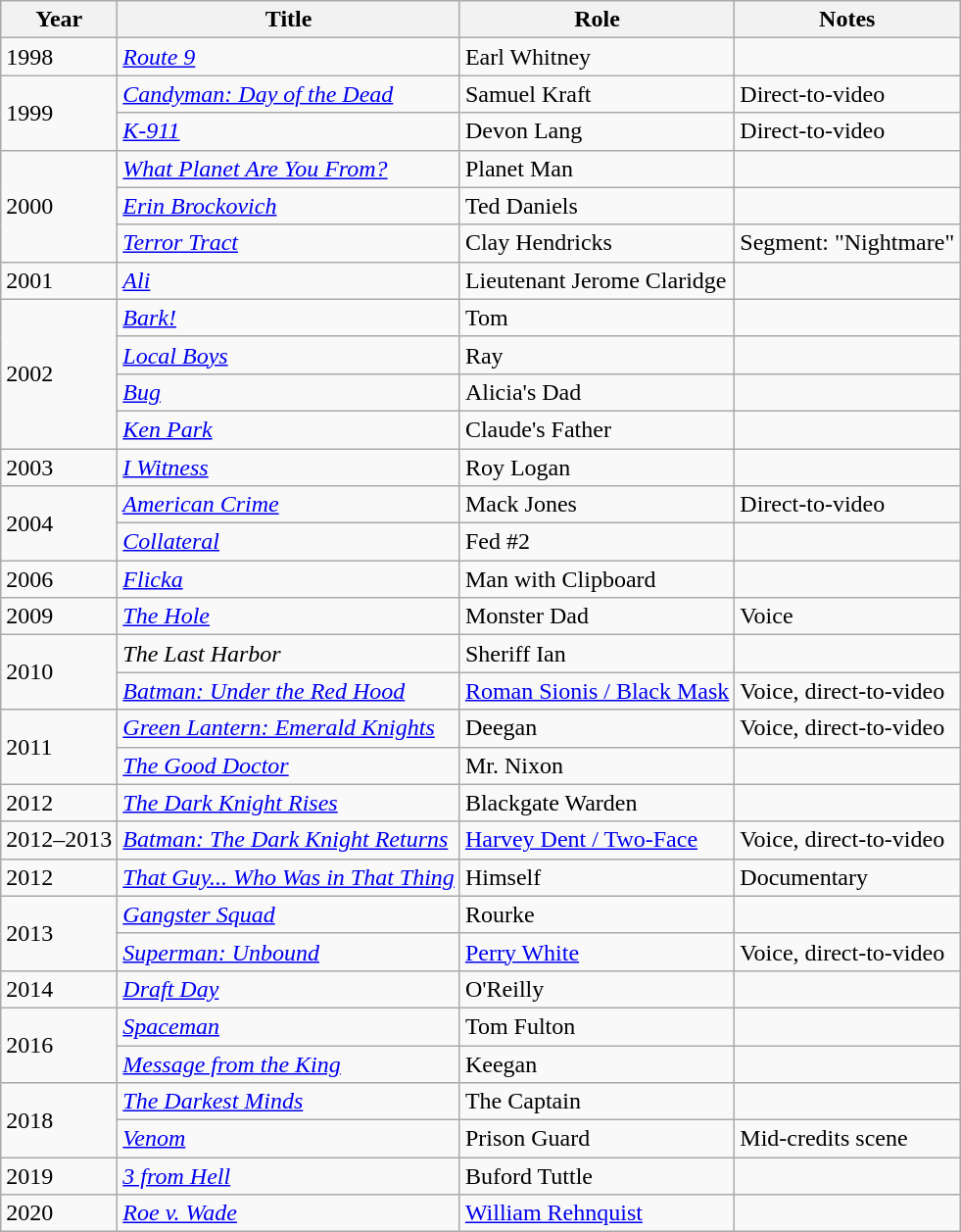<table class="wikitable sortable">
<tr>
<th>Year</th>
<th>Title</th>
<th>Role</th>
<th class="unsortable">Notes</th>
</tr>
<tr>
<td>1998</td>
<td><em><a href='#'>Route 9</a></em></td>
<td>Earl Whitney</td>
<td></td>
</tr>
<tr>
<td rowspan="2">1999</td>
<td><em><a href='#'>Candyman: Day of the Dead</a></em></td>
<td>Samuel Kraft</td>
<td>Direct-to-video</td>
</tr>
<tr>
<td><em><a href='#'>K-911</a></em></td>
<td>Devon Lang</td>
<td>Direct-to-video</td>
</tr>
<tr>
<td rowspan="3">2000</td>
<td><em><a href='#'>What Planet Are You From?</a></em></td>
<td>Planet Man</td>
<td></td>
</tr>
<tr>
<td><em><a href='#'>Erin Brockovich</a></em></td>
<td>Ted Daniels</td>
<td></td>
</tr>
<tr>
<td><em><a href='#'>Terror Tract</a></em></td>
<td>Clay Hendricks</td>
<td>Segment: "Nightmare"</td>
</tr>
<tr>
<td>2001</td>
<td><em><a href='#'>Ali</a></em></td>
<td>Lieutenant Jerome Claridge</td>
<td></td>
</tr>
<tr>
<td rowspan="4">2002</td>
<td><em><a href='#'>Bark!</a></em></td>
<td>Tom</td>
<td></td>
</tr>
<tr>
<td><em><a href='#'>Local Boys</a></em></td>
<td>Ray</td>
<td></td>
</tr>
<tr>
<td><em><a href='#'>Bug</a></em></td>
<td>Alicia's Dad</td>
<td></td>
</tr>
<tr>
<td><em><a href='#'>Ken Park</a></em></td>
<td>Claude's Father</td>
<td></td>
</tr>
<tr>
<td>2003</td>
<td><em><a href='#'>I Witness</a></em></td>
<td>Roy Logan</td>
<td></td>
</tr>
<tr>
<td rowspan="2">2004</td>
<td><em><a href='#'>American Crime</a></em></td>
<td>Mack Jones</td>
<td>Direct-to-video</td>
</tr>
<tr>
<td><em><a href='#'>Collateral</a></em></td>
<td>Fed #2</td>
<td></td>
</tr>
<tr>
<td>2006</td>
<td><em><a href='#'>Flicka</a></em></td>
<td>Man with Clipboard</td>
<td></td>
</tr>
<tr>
<td>2009</td>
<td><em><a href='#'>The Hole</a></em></td>
<td>Monster Dad</td>
<td>Voice</td>
</tr>
<tr>
<td rowspan="2">2010</td>
<td><em>The Last Harbor</em></td>
<td>Sheriff Ian</td>
<td></td>
</tr>
<tr>
<td><em><a href='#'>Batman: Under the Red Hood</a></em></td>
<td><a href='#'>Roman Sionis / Black Mask</a></td>
<td>Voice, direct-to-video</td>
</tr>
<tr>
<td rowspan="2">2011</td>
<td><em><a href='#'>Green Lantern: Emerald Knights</a></em></td>
<td>Deegan</td>
<td>Voice, direct-to-video</td>
</tr>
<tr>
<td><em><a href='#'>The Good Doctor</a></em></td>
<td>Mr. Nixon</td>
<td></td>
</tr>
<tr>
<td>2012</td>
<td><em><a href='#'>The Dark Knight Rises</a></em></td>
<td>Blackgate Warden</td>
<td></td>
</tr>
<tr>
<td>2012–2013</td>
<td><em><a href='#'>Batman: The Dark Knight Returns</a></em></td>
<td><a href='#'>Harvey Dent / Two-Face</a></td>
<td>Voice, direct-to-video</td>
</tr>
<tr>
<td>2012</td>
<td><em><a href='#'>That Guy... Who Was in That Thing</a></em></td>
<td>Himself</td>
<td>Documentary</td>
</tr>
<tr>
<td rowspan="2">2013</td>
<td><em><a href='#'>Gangster Squad</a></em></td>
<td>Rourke</td>
<td></td>
</tr>
<tr>
<td><em><a href='#'>Superman: Unbound</a></em></td>
<td><a href='#'>Perry White</a></td>
<td>Voice, direct-to-video</td>
</tr>
<tr>
<td>2014</td>
<td><em><a href='#'>Draft Day</a></em></td>
<td>O'Reilly</td>
<td></td>
</tr>
<tr>
<td rowspan="2">2016</td>
<td><em><a href='#'>Spaceman</a></em></td>
<td>Tom Fulton</td>
<td></td>
</tr>
<tr>
<td><em><a href='#'>Message from the King</a></em></td>
<td>Keegan</td>
<td></td>
</tr>
<tr>
<td rowspan="2">2018</td>
<td><em><a href='#'>The Darkest Minds</a></em></td>
<td>The Captain</td>
<td></td>
</tr>
<tr>
<td><em><a href='#'>Venom</a></em></td>
<td>Prison Guard</td>
<td>Mid-credits scene</td>
</tr>
<tr>
<td rowspan="1">2019</td>
<td><em><a href='#'>3 from Hell</a></em></td>
<td>Buford Tuttle</td>
<td></td>
</tr>
<tr>
<td rowspan="1">2020</td>
<td><em><a href='#'>Roe v. Wade</a></em></td>
<td><a href='#'>William Rehnquist</a></td>
<td></td>
</tr>
</table>
